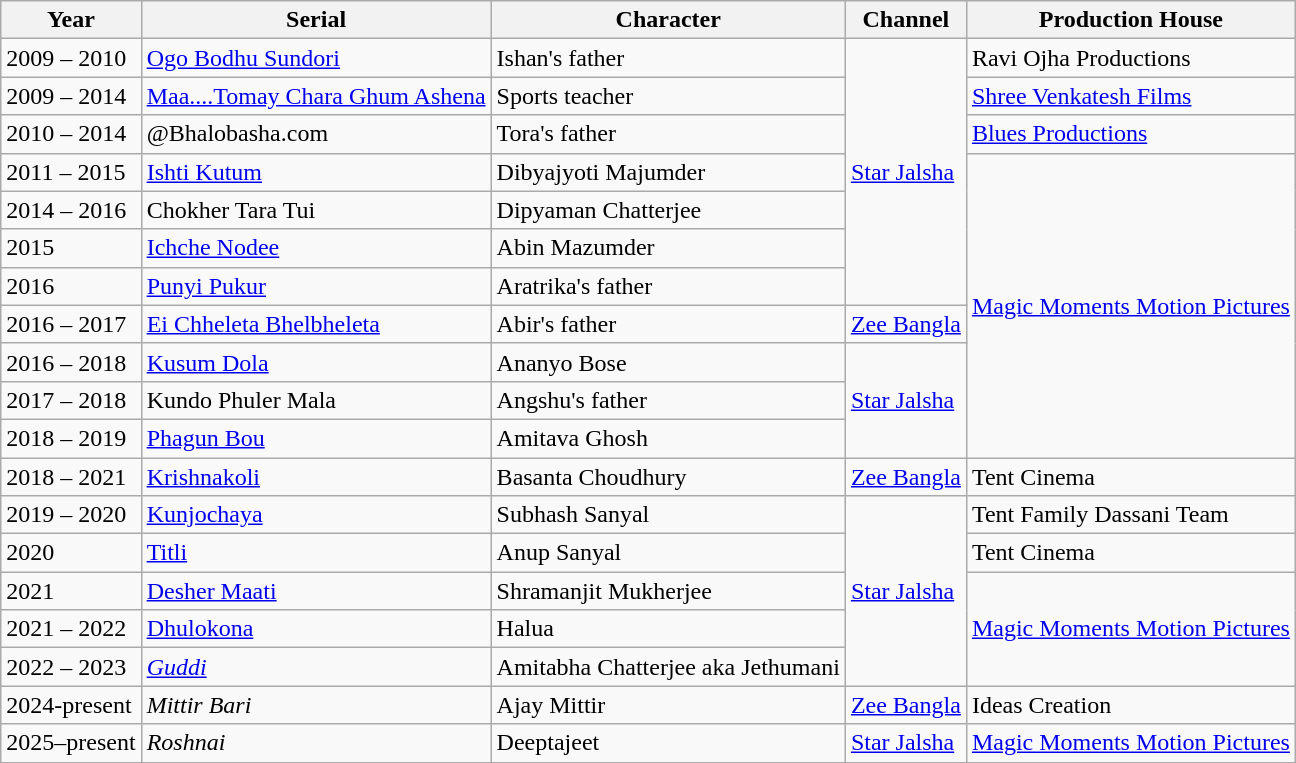<table class="wikitable">
<tr>
<th>Year</th>
<th>Serial</th>
<th>Character</th>
<th>Channel</th>
<th>Production House</th>
</tr>
<tr>
<td>2009 – 2010</td>
<td><a href='#'>Ogo Bodhu Sundori</a></td>
<td>Ishan's father</td>
<td rowspan="7"><a href='#'>Star Jalsha</a></td>
<td>Ravi Ojha Productions</td>
</tr>
<tr>
<td>2009 – 2014</td>
<td><a href='#'>Maa....Tomay Chara Ghum Ashena</a></td>
<td>Sports teacher</td>
<td><a href='#'>Shree Venkatesh Films</a></td>
</tr>
<tr>
<td>2010 – 2014</td>
<td>@Bhalobasha.com</td>
<td>Tora's father</td>
<td><a href='#'>Blues Productions</a></td>
</tr>
<tr>
<td>2011 – 2015</td>
<td><a href='#'>Ishti Kutum</a></td>
<td>Dibyajyoti Majumder</td>
<td rowspan="8"><a href='#'>Magic Moments Motion Pictures</a></td>
</tr>
<tr>
<td>2014 – 2016</td>
<td>Chokher Tara Tui</td>
<td>Dipyaman Chatterjee</td>
</tr>
<tr>
<td>2015</td>
<td><a href='#'>Ichche Nodee</a></td>
<td>Abin Mazumder</td>
</tr>
<tr>
<td>2016</td>
<td><a href='#'>Punyi Pukur</a></td>
<td>Aratrika's father</td>
</tr>
<tr>
<td>2016 – 2017</td>
<td><a href='#'>Ei Chheleta Bhelbheleta</a></td>
<td>Abir's father</td>
<td><a href='#'>Zee Bangla</a></td>
</tr>
<tr>
<td>2016 – 2018</td>
<td><a href='#'>Kusum Dola</a></td>
<td>Ananyo Bose</td>
<td rowspan="3"><a href='#'>Star Jalsha</a></td>
</tr>
<tr>
<td>2017 – 2018</td>
<td>Kundo Phuler Mala</td>
<td>Angshu's father</td>
</tr>
<tr>
<td>2018 – 2019</td>
<td><a href='#'>Phagun Bou</a></td>
<td>Amitava Ghosh</td>
</tr>
<tr>
<td>2018 – 2021</td>
<td><a href='#'>Krishnakoli</a></td>
<td>Basanta Choudhury</td>
<td><a href='#'>Zee Bangla</a></td>
<td>Tent Cinema</td>
</tr>
<tr>
<td>2019 – 2020</td>
<td><a href='#'>Kunjochaya</a></td>
<td>Subhash Sanyal</td>
<td rowspan="5"><a href='#'>Star Jalsha</a></td>
<td>Tent Family Dassani Team</td>
</tr>
<tr>
<td>2020</td>
<td><a href='#'>Titli</a></td>
<td>Anup Sanyal</td>
<td>Tent Cinema</td>
</tr>
<tr>
<td>2021</td>
<td><a href='#'>Desher Maati</a></td>
<td>Shramanjit Mukherjee</td>
<td rowspan="3"><a href='#'>Magic Moments Motion Pictures</a></td>
</tr>
<tr>
<td>2021 – 2022</td>
<td><a href='#'>Dhulokona</a></td>
<td>Halua</td>
</tr>
<tr>
<td>2022 – 2023</td>
<td><em><a href='#'>Guddi</a></em></td>
<td>Amitabha Chatterjee aka Jethumani</td>
</tr>
<tr>
<td>2024-present</td>
<td><em>Mittir Bari</em></td>
<td>Ajay Mittir</td>
<td><a href='#'>Zee Bangla</a></td>
<td>Ideas Creation</td>
</tr>
<tr>
<td>2025–present</td>
<td><em>Roshnai</em></td>
<td>Deeptajeet</td>
<td><a href='#'>Star Jalsha</a></td>
<td><a href='#'>Magic Moments Motion Pictures</a></td>
</tr>
<tr>
</tr>
</table>
